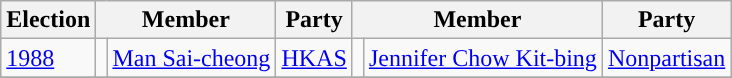<table class="wikitable">
<tr>
<th>Election</th>
<th colspan="2">Member</th>
<th>Party</th>
<th colspan="2">Member</th>
<th>Party</th>
</tr>
<tr>
<td><a href='#'>1988</a></td>
<td style="background-color: "></td>
<td><a href='#'>Man Sai-cheong</a></td>
<td><a href='#'>HKAS</a></td>
<td style="background-color: "></td>
<td><a href='#'>Jennifer Chow Kit-bing</a></td>
<td><a href='#'>Nonpartisan</a></td>
</tr>
<tr>
</tr>
</table>
